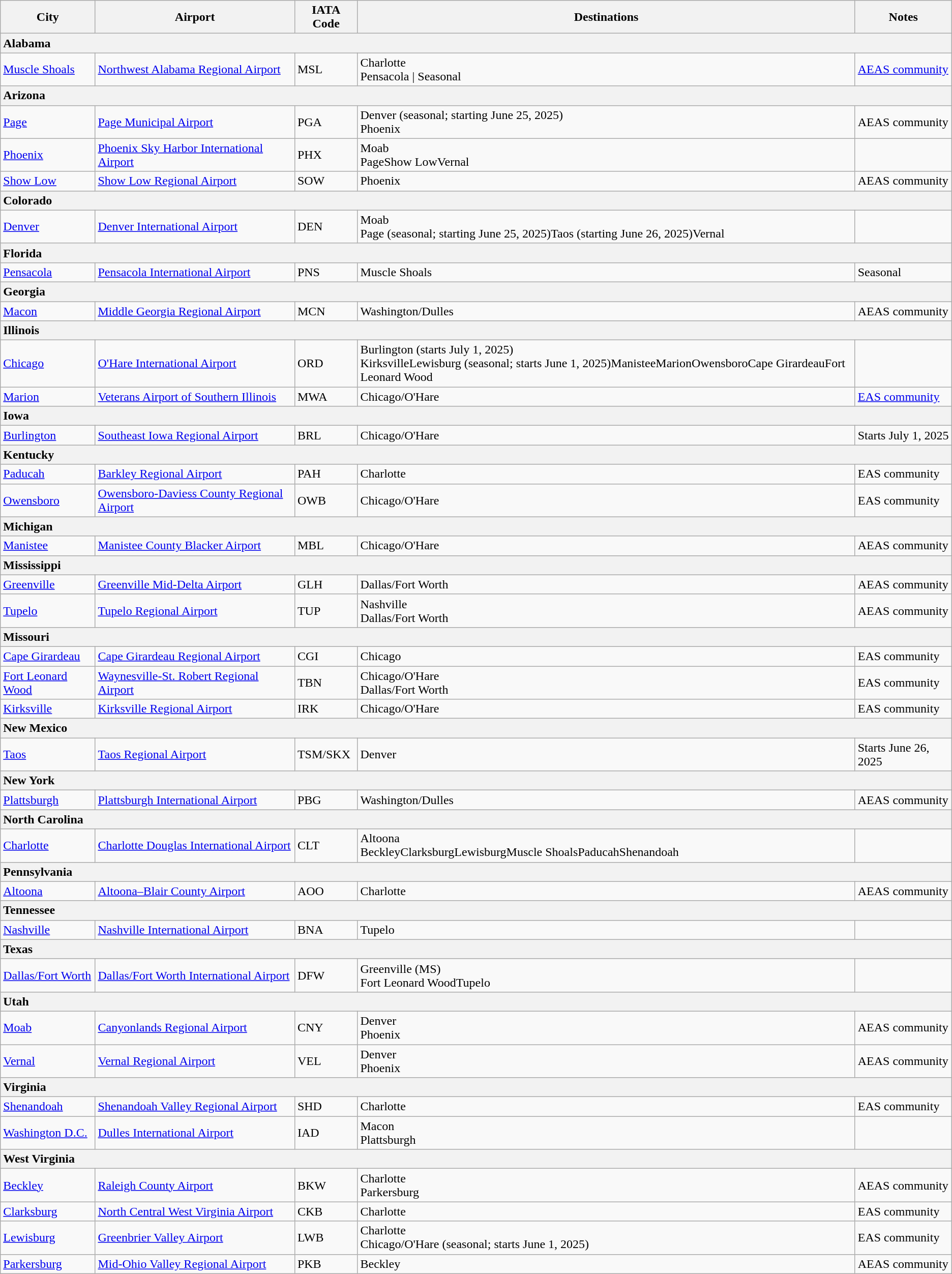<table class="wikitable">
<tr>
<th>City</th>
<th>Airport</th>
<th>IATA Code</th>
<th>Destinations</th>
<th>Notes</th>
</tr>
<tr>
<th colspan="5" style="text-align: left;">  Alabama</th>
</tr>
<tr>
<td><a href='#'>Muscle Shoals</a></td>
<td><a href='#'>Northwest Alabama Regional Airport</a></td>
<td>MSL</td>
<td>Charlotte<br>Pensacola | Seasonal</td>
<td><a href='#'>AEAS community</a></td>
</tr>
<tr>
<th colspan="5" style="text-align: left;">  Arizona</th>
</tr>
<tr>
<td><a href='#'>Page</a></td>
<td><a href='#'>Page Municipal Airport</a></td>
<td>PGA</td>
<td>Denver (seasonal; starting June 25, 2025)<br>Phoenix</td>
<td>AEAS community</td>
</tr>
<tr>
<td><a href='#'>Phoenix</a></td>
<td><a href='#'>Phoenix Sky Harbor International Airport</a></td>
<td>PHX</td>
<td>Moab<br>PageShow LowVernal</td>
<td></td>
</tr>
<tr>
<td><a href='#'>Show Low</a></td>
<td><a href='#'>Show Low Regional Airport</a></td>
<td>SOW</td>
<td>Phoenix</td>
<td>AEAS community</td>
</tr>
<tr>
<th colspan="5" style="text-align: left;"> Colorado</th>
</tr>
<tr>
<td><a href='#'>Denver</a></td>
<td><a href='#'>Denver International Airport</a></td>
<td>DEN</td>
<td>Moab<br>Page (seasonal; starting June 25, 2025)Taos (starting June 26, 2025)Vernal</td>
<td></td>
</tr>
<tr>
<th colspan="5" style="text-align: left;"> Florida</th>
</tr>
<tr>
<td><a href='#'>Pensacola</a></td>
<td><a href='#'>Pensacola International Airport</a></td>
<td>PNS</td>
<td>Muscle Shoals</td>
<td>Seasonal</td>
</tr>
<tr>
<th colspan="5" style="text-align: left;"> Georgia</th>
</tr>
<tr>
<td><a href='#'>Macon</a></td>
<td><a href='#'>Middle Georgia Regional Airport</a></td>
<td>MCN</td>
<td>Washington/Dulles</td>
<td>AEAS community</td>
</tr>
<tr>
<th colspan="5" style="text-align: left;"> Illinois</th>
</tr>
<tr>
<td><a href='#'>Chicago</a></td>
<td><a href='#'>O'Hare International Airport</a></td>
<td>ORD</td>
<td>Burlington (starts July 1, 2025)<br>KirksvilleLewisburg (seasonal; starts June 1, 2025)ManisteeMarionOwensboroCape GirardeauFort Leonard Wood</td>
<td></td>
</tr>
<tr>
<td><a href='#'>Marion</a></td>
<td><a href='#'>Veterans Airport of Southern Illinois</a></td>
<td>MWA</td>
<td>Chicago/O'Hare</td>
<td><a href='#'>EAS community</a></td>
</tr>
<tr>
<th colspan="5" style="text-align: left;"> Iowa</th>
</tr>
<tr>
<td><a href='#'>Burlington</a></td>
<td><a href='#'>Southeast Iowa Regional Airport</a></td>
<td>BRL</td>
<td>Chicago/O'Hare</td>
<td AEAS community>Starts July 1, 2025</td>
</tr>
<tr>
<th colspan="5" style="text-align: left;"> Kentucky</th>
</tr>
<tr>
<td><a href='#'>Paducah</a></td>
<td><a href='#'>Barkley Regional Airport</a></td>
<td>PAH</td>
<td>Charlotte</td>
<td>EAS community</td>
</tr>
<tr>
<td><a href='#'>Owensboro</a></td>
<td><a href='#'>Owensboro-Daviess County Regional Airport</a></td>
<td>OWB</td>
<td>Chicago/O'Hare</td>
<td>EAS community</td>
</tr>
<tr>
<th colspan="5" style="text-align: left;"> Michigan</th>
</tr>
<tr>
<td><a href='#'>Manistee</a></td>
<td><a href='#'>Manistee County Blacker Airport</a></td>
<td>MBL</td>
<td>Chicago/O'Hare</td>
<td>AEAS community</td>
</tr>
<tr>
<th colspan="5" style="text-align: left;"> Mississippi</th>
</tr>
<tr>
<td><a href='#'>Greenville</a></td>
<td><a href='#'>Greenville Mid-Delta Airport</a></td>
<td>GLH</td>
<td>Dallas/Fort Worth</td>
<td>AEAS community</td>
</tr>
<tr>
<td><a href='#'>Tupelo</a></td>
<td><a href='#'>Tupelo Regional Airport</a></td>
<td>TUP</td>
<td>Nashville<br>Dallas/Fort Worth</td>
<td>AEAS community</td>
</tr>
<tr>
<th colspan="5" style="text-align: left;"> Missouri</th>
</tr>
<tr>
<td><a href='#'>Cape Girardeau</a></td>
<td><a href='#'>Cape Girardeau Regional Airport</a></td>
<td>CGI</td>
<td>Chicago</td>
<td>EAS community</td>
</tr>
<tr>
<td><a href='#'>Fort Leonard Wood</a></td>
<td><a href='#'>Waynesville-St. Robert Regional Airport</a></td>
<td>TBN</td>
<td>Chicago/O'Hare<br>Dallas/Fort Worth</td>
<td>EAS community</td>
</tr>
<tr>
<td><a href='#'>Kirksville</a></td>
<td><a href='#'>Kirksville Regional Airport</a></td>
<td>IRK</td>
<td>Chicago/O'Hare</td>
<td>EAS community</td>
</tr>
<tr>
<th colspan="5" style="text-align: left;"> New Mexico</th>
</tr>
<tr>
<td><a href='#'>Taos</a></td>
<td><a href='#'>Taos Regional Airport</a></td>
<td>TSM/SKX</td>
<td>Denver</td>
<td>Starts June 26, 2025</td>
</tr>
<tr>
<th colspan="5" style="text-align: left;"> New York</th>
</tr>
<tr>
<td><a href='#'>Plattsburgh</a></td>
<td><a href='#'>Plattsburgh International Airport</a></td>
<td>PBG</td>
<td>Washington/Dulles</td>
<td>AEAS community</td>
</tr>
<tr>
<th colspan="5" style="text-align: left;"> North Carolina</th>
</tr>
<tr>
<td><a href='#'>Charlotte</a></td>
<td><a href='#'>Charlotte Douglas International Airport</a></td>
<td>CLT</td>
<td>Altoona<br>BeckleyClarksburgLewisburgMuscle ShoalsPaducahShenandoah</td>
<td></td>
</tr>
<tr>
<th colspan="5" style="text-align: left;"> Pennsylvania</th>
</tr>
<tr>
<td><a href='#'>Altoona</a></td>
<td><a href='#'>Altoona–Blair County Airport</a></td>
<td>AOO</td>
<td>Charlotte</td>
<td>AEAS community</td>
</tr>
<tr>
<th colspan="5" style="text-align: left;"> Tennessee</th>
</tr>
<tr>
<td><a href='#'>Nashville</a></td>
<td><a href='#'>Nashville International Airport</a></td>
<td>BNA</td>
<td>Tupelo</td>
<td></td>
</tr>
<tr>
<th colspan="5" style="text-align: left;">  Texas</th>
</tr>
<tr>
<td><a href='#'>Dallas/Fort Worth</a></td>
<td><a href='#'>Dallas/Fort Worth International Airport</a></td>
<td>DFW</td>
<td>Greenville (MS)<br>Fort Leonard WoodTupelo</td>
<td></td>
</tr>
<tr>
<th colspan="5" style="text-align: left;"> Utah</th>
</tr>
<tr>
<td><a href='#'>Moab</a></td>
<td><a href='#'>Canyonlands Regional Airport</a></td>
<td>CNY</td>
<td>Denver<br>Phoenix</td>
<td>AEAS community</td>
</tr>
<tr>
<td><a href='#'>Vernal</a></td>
<td><a href='#'>Vernal Regional Airport</a></td>
<td>VEL</td>
<td>Denver<br>Phoenix</td>
<td>AEAS community</td>
</tr>
<tr>
<th colspan="5" style="text-align: left;"> Virginia</th>
</tr>
<tr>
<td><a href='#'>Shenandoah</a></td>
<td><a href='#'>Shenandoah Valley Regional Airport</a></td>
<td>SHD</td>
<td>Charlotte</td>
<td>EAS community</td>
</tr>
<tr>
<td><a href='#'>Washington D.C.</a></td>
<td><a href='#'>Dulles International Airport</a></td>
<td>IAD</td>
<td>Macon<br>Plattsburgh</td>
<td></td>
</tr>
<tr>
<th colspan="5" style="text-align: left;"> West Virginia</th>
</tr>
<tr>
<td><a href='#'>Beckley</a></td>
<td><a href='#'>Raleigh County Airport</a></td>
<td>BKW</td>
<td>Charlotte<br>Parkersburg</td>
<td>AEAS community</td>
</tr>
<tr>
<td><a href='#'>Clarksburg</a></td>
<td><a href='#'>North Central West Virginia Airport</a></td>
<td>CKB</td>
<td>Charlotte</td>
<td>EAS community</td>
</tr>
<tr>
<td><a href='#'>Lewisburg</a></td>
<td><a href='#'>Greenbrier Valley Airport</a></td>
<td>LWB</td>
<td>Charlotte<br>Chicago/O'Hare (seasonal; starts June 1, 2025)</td>
<td>EAS community</td>
</tr>
<tr>
<td><a href='#'>Parkersburg</a></td>
<td><a href='#'>Mid-Ohio Valley Regional Airport</a></td>
<td>PKB</td>
<td>Beckley</td>
<td>AEAS community</td>
</tr>
</table>
